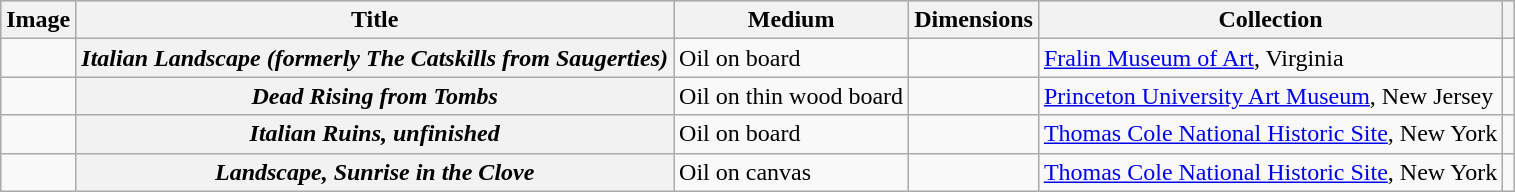<table class="wikitable plainrowheaders sortable">
<tr style="background:#ccc; text-align:center;">
<th scope="col" class="unsortable">Image</th>
<th scope="col">Title</th>
<th scope="col">Medium</th>
<th scope="col">Dimensions</th>
<th scope="col">Collection</th>
<th scope="col" class="unsortable"></th>
</tr>
<tr>
<td></td>
<th scope=row><em>Italian Landscape (formerly The Catskills from Saugerties)</em></th>
<td>Oil on board</td>
<td data-sort-value="23.5"></td>
<td><a href='#'>Fralin Museum of Art</a>, Virginia</td>
<td style="text-align:center;"></td>
</tr>
<tr>
<td></td>
<th scope=row><em>Dead Rising from Tombs</em></th>
<td>Oil on thin wood board</td>
<td data-sort-value="27.5"></td>
<td><a href='#'>Princeton University Art Museum</a>, New Jersey</td>
<td style="text-align:center;"></td>
</tr>
<tr>
<td></td>
<th scope=row><em>Italian Ruins, unfinished</em></th>
<td>Oil on board</td>
<td data-sort-value="31.8"></td>
<td><a href='#'>Thomas Cole National Historic Site</a>, New York</td>
<td style="text-align:center;"></td>
</tr>
<tr>
<td></td>
<th scope=row><em>Landscape, Sunrise in the Clove</em></th>
<td>Oil on canvas</td>
<td data-sort-value="21.6"></td>
<td><a href='#'>Thomas Cole National Historic Site</a>, New York</td>
<td style="text-align:center;"></td>
</tr>
</table>
